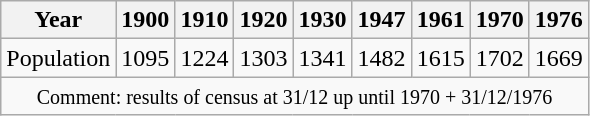<table class="wikitable">
<tr>
<th>Year</th>
<th>1900</th>
<th>1910</th>
<th>1920</th>
<th>1930</th>
<th>1947</th>
<th>1961</th>
<th>1970</th>
<th>1976</th>
</tr>
<tr>
<td>Population</td>
<td align="center">1095</td>
<td align="center">1224</td>
<td align="center">1303</td>
<td align="center">1341</td>
<td align="center">1482</td>
<td align="center">1615</td>
<td align="center">1702</td>
<td align="center">1669</td>
</tr>
<tr>
<td colspan=10 align="center"><small>Comment: results of census at 31/12 up until 1970 + 31/12/1976</small></td>
</tr>
</table>
